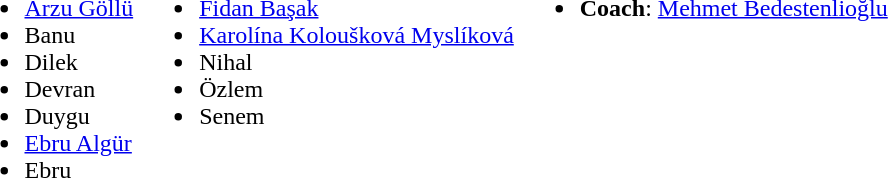<table>
<tr valign="top">
<td><br><ul><li> <a href='#'>Arzu Göllü</a></li><li> Banu</li><li> Dilek</li><li> Devran</li><li> Duygu</li><li> <a href='#'>Ebru Algür</a></li><li> Ebru</li></ul></td>
<td><br><ul><li> <a href='#'>Fidan Başak</a></li><li> <a href='#'>Karolína Koloušková Myslíková</a></li><li> Nihal</li><li> Özlem</li><li> Senem</li></ul></td>
<td><br><ul><li><strong>Coach</strong>:  <a href='#'>Mehmet Bedestenlioğlu</a></li></ul></td>
</tr>
</table>
